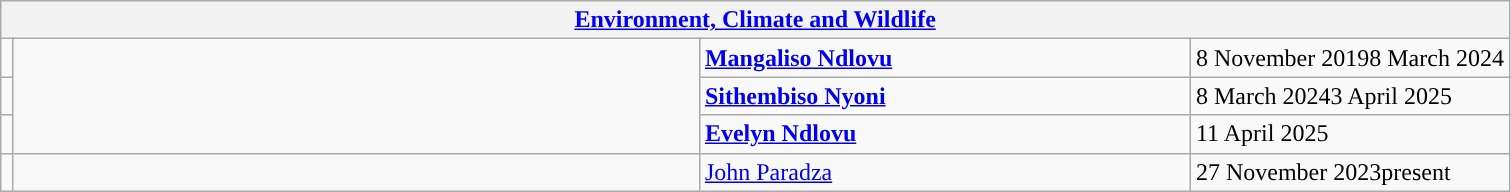<table class="wikitable">
<tr>
<th colspan="4"><a href='#'>Environment, Climate and Wildlife</a></th>
</tr>
<tr>
<td></td>
<td rowspan="3" style="wi dth: 450px;"></td>
<td style="width: 320px;"> <strong><a href='#'>Mangaliso Ndlovu</a></strong></td>
<td>8 November 20198 March 2024</td>
</tr>
<tr>
<td style="width: 1px; background: "></td>
<td style="width: 320px;"> <strong><a href='#'>Sithembiso Nyoni</a></strong></td>
<td>8 March 20243 April 2025</td>
</tr>
<tr>
<td style="width: 1px; background: "></td>
<td style="width: 320px;"> <strong><a href='#'>Evelyn Ndlovu</a></strong></td>
<td>11 April 2025</td>
</tr>
<tr>
<td style="width: 1px; background: "></td>
<td style="width: 450px;"></td>
<td style="width: 320px;"> <a href='#'>John Paradza</a></td>
<td>27 November 2023present</td>
</tr>
</table>
